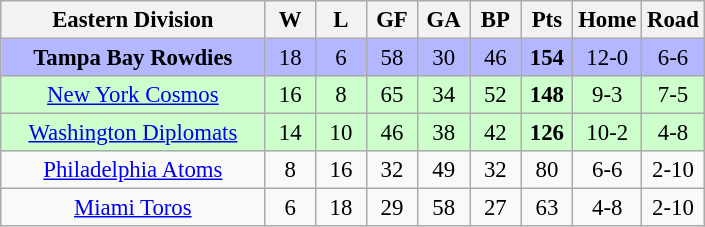<table class="wikitable"  style="width:470px; font-size:95%; text-align:center;">
<tr>
<th style="width:40%;">Eastern Division</th>
<th style="width:7.5%;">W</th>
<th style="width:7.5%;">L</th>
<th style="width:7.5%;">GF</th>
<th style="width:7.5%;">GA</th>
<th style="width:7.5%;">BP</th>
<th style="width:7.5%;">Pts</th>
<th style="width:7.5%;">Home</th>
<th style="width:7.5%;">Road</th>
</tr>
<tr style="background:#b3b7ff;">
<td><strong>Tampa Bay Rowdies</strong></td>
<td>18</td>
<td>6</td>
<td>58</td>
<td>30</td>
<td>46</td>
<td><strong>154</strong></td>
<td>12-0</td>
<td>6-6</td>
</tr>
<tr style="background:#cfc;">
<td><a href='#'>New York Cosmos</a></td>
<td>16</td>
<td>8</td>
<td>65</td>
<td>34</td>
<td>52</td>
<td><strong>148</strong></td>
<td>9-3</td>
<td>7-5</td>
</tr>
<tr style="background:#cfc;">
<td><a href='#'>Washington Diplomats</a></td>
<td>14</td>
<td>10</td>
<td>46</td>
<td>38</td>
<td>42</td>
<td><strong>126</strong></td>
<td>10-2</td>
<td>4-8</td>
</tr>
<tr>
<td><a href='#'>Philadelphia Atoms</a></td>
<td>8</td>
<td>16</td>
<td>32</td>
<td>49</td>
<td>32</td>
<td>80</td>
<td>6-6</td>
<td>2-10</td>
</tr>
<tr>
<td><a href='#'>Miami Toros</a></td>
<td>6</td>
<td>18</td>
<td>29</td>
<td>58</td>
<td>27</td>
<td>63</td>
<td>4-8</td>
<td>2-10</td>
</tr>
</table>
